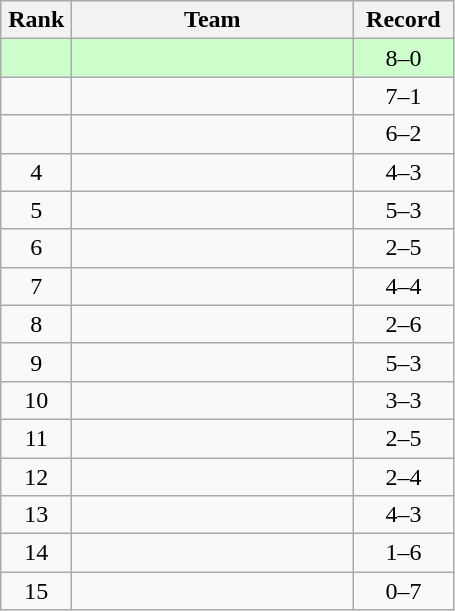<table class="wikitable" style="text-align: center;">
<tr>
<th width=40>Rank</th>
<th width=180>Team</th>
<th width=60>Record</th>
</tr>
<tr bgcolor="#ccffcc">
<td></td>
<td align=left></td>
<td>8–0</td>
</tr>
<tr>
<td></td>
<td align=left></td>
<td>7–1</td>
</tr>
<tr>
<td></td>
<td align=left></td>
<td>6–2</td>
</tr>
<tr>
<td>4</td>
<td align=left></td>
<td>4–3</td>
</tr>
<tr>
<td>5</td>
<td align=left></td>
<td>5–3</td>
</tr>
<tr>
<td>6</td>
<td align=left></td>
<td>2–5</td>
</tr>
<tr>
<td>7</td>
<td align=left></td>
<td>4–4</td>
</tr>
<tr>
<td>8</td>
<td align=left></td>
<td>2–6</td>
</tr>
<tr>
<td>9</td>
<td align=left></td>
<td>5–3</td>
</tr>
<tr>
<td>10</td>
<td align=left></td>
<td>3–3</td>
</tr>
<tr>
<td>11</td>
<td align=left></td>
<td>2–5</td>
</tr>
<tr>
<td>12</td>
<td align=left></td>
<td>2–4</td>
</tr>
<tr>
<td>13</td>
<td align=left></td>
<td>4–3</td>
</tr>
<tr>
<td>14</td>
<td align=left></td>
<td>1–6</td>
</tr>
<tr>
<td>15</td>
<td align=left></td>
<td>0–7</td>
</tr>
</table>
